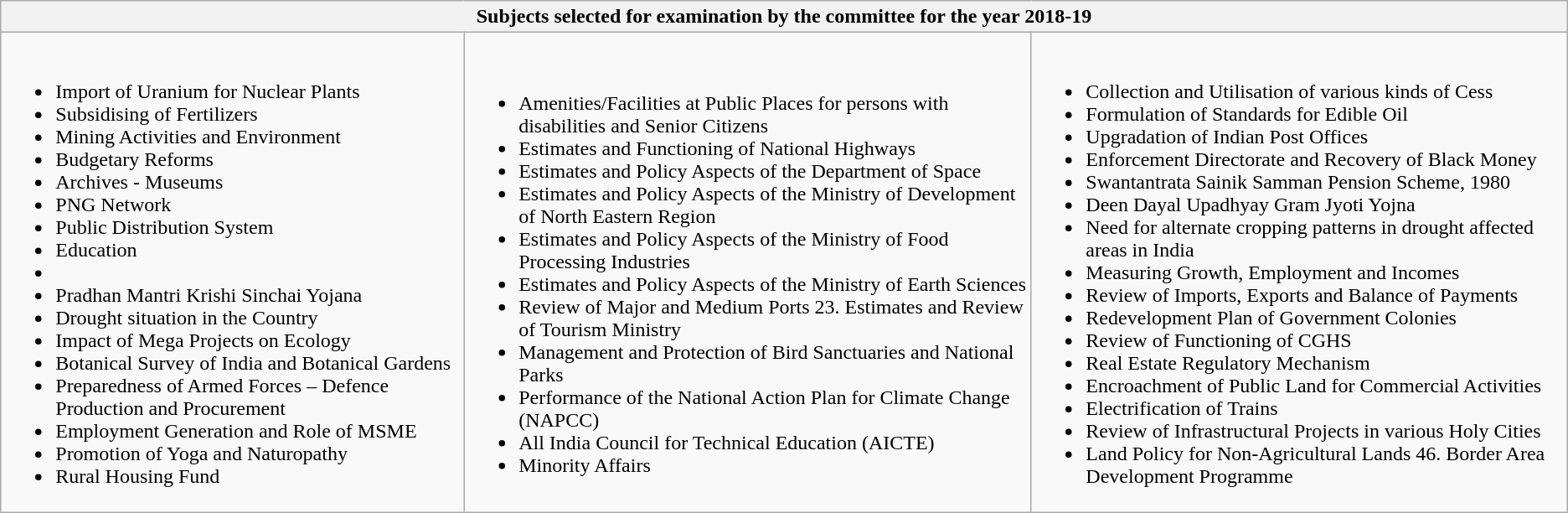<table class="wikitable">
<tr>
<th colspan="3">Subjects selected for examination by the committee for the year 2018-19 </th>
</tr>
<tr>
<td><br><ul><li>Import of Uranium for Nuclear Plants</li><li>Subsidising of Fertilizers</li><li>Mining Activities and Environment</li><li>Budgetary Reforms</li><li>Archives - Museums</li><li>PNG Network</li><li>Public Distribution System</li><li>Education</li><li></li><li>Pradhan Mantri Krishi Sinchai Yojana</li><li>Drought situation in the Country</li><li>Impact of Mega Projects on Ecology</li><li>Botanical Survey of India and Botanical Gardens</li><li>Preparedness of Armed Forces – Defence Production and Procurement</li><li>Employment Generation and Role of MSME</li><li>Promotion of Yoga and Naturopathy</li><li>Rural Housing Fund</li></ul></td>
<td><br><ul><li>Amenities/Facilities at Public Places for persons with disabilities and Senior Citizens</li><li>Estimates and Functioning of National Highways</li><li>Estimates and Policy Aspects of the Department of Space</li><li>Estimates and Policy Aspects of the Ministry of Development of North Eastern Region</li><li>Estimates and Policy Aspects of the Ministry of Food Processing Industries</li><li>Estimates and Policy Aspects of the Ministry of Earth Sciences</li><li>Review of Major and Medium Ports 23. Estimates and Review of Tourism Ministry</li><li>Management and Protection of Bird Sanctuaries and National Parks</li><li>Performance of the National Action Plan for Climate Change (NAPCC)</li><li>All India Council for Technical Education (AICTE)</li><li>Minority Affairs</li></ul></td>
<td><br><ul><li>Collection and Utilisation of various kinds of Cess</li><li>Formulation of Standards for Edible Oil</li><li>Upgradation of Indian Post Offices</li><li>Enforcement Directorate and Recovery of Black Money</li><li>Swantantrata Sainik Samman Pension Scheme, 1980</li><li>Deen Dayal Upadhyay Gram Jyoti Yojna</li><li>Need for alternate cropping patterns in drought affected areas in India</li><li>Measuring Growth, Employment and Incomes</li><li>Review of Imports, Exports and Balance of Payments</li><li>Redevelopment Plan of Government Colonies</li><li>Review of Functioning of CGHS</li><li>Real Estate Regulatory Mechanism</li><li>Encroachment of Public Land for Commercial Activities</li><li>Electrification of Trains</li><li>Review of Infrastructural Projects in various Holy Cities</li><li>Land Policy for Non-Agricultural Lands 46. Border Area Development Programme</li></ul></td>
</tr>
</table>
